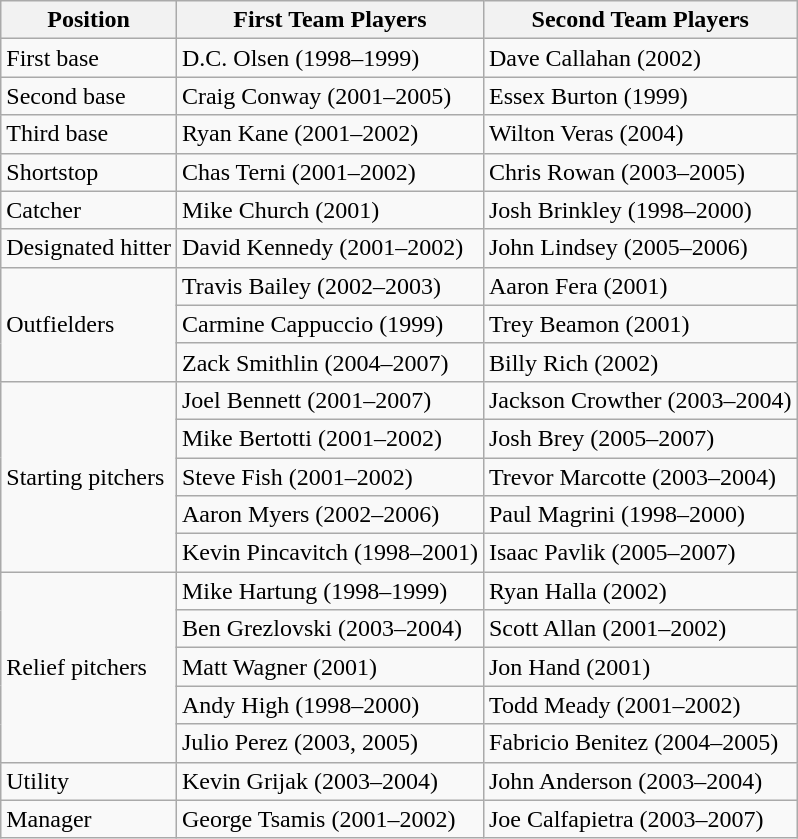<table class="wikitable">
<tr>
<th>Position</th>
<th>First Team Players</th>
<th>Second Team Players</th>
</tr>
<tr>
<td>First base</td>
<td>D.C. Olsen (1998–1999)</td>
<td>Dave Callahan (2002)</td>
</tr>
<tr>
<td>Second base</td>
<td>Craig Conway (2001–2005)</td>
<td>Essex Burton (1999)</td>
</tr>
<tr>
<td>Third base</td>
<td>Ryan Kane (2001–2002)</td>
<td>Wilton Veras (2004)</td>
</tr>
<tr>
<td>Shortstop</td>
<td>Chas Terni (2001–2002)</td>
<td>Chris Rowan (2003–2005)</td>
</tr>
<tr>
<td>Catcher</td>
<td>Mike Church (2001)</td>
<td>Josh Brinkley (1998–2000)</td>
</tr>
<tr>
<td>Designated hitter</td>
<td>David Kennedy (2001–2002)</td>
<td>John Lindsey (2005–2006)</td>
</tr>
<tr>
<td rowspan="3">Outfielders</td>
<td>Travis Bailey (2002–2003)</td>
<td>Aaron Fera (2001)</td>
</tr>
<tr>
<td>Carmine Cappuccio (1999)</td>
<td>Trey Beamon (2001)</td>
</tr>
<tr>
<td>Zack Smithlin (2004–2007)</td>
<td>Billy Rich (2002)</td>
</tr>
<tr>
<td rowspan="5">Starting pitchers</td>
<td>Joel Bennett (2001–2007)</td>
<td>Jackson Crowther (2003–2004)</td>
</tr>
<tr>
<td>Mike Bertotti (2001–2002)</td>
<td>Josh Brey (2005–2007)</td>
</tr>
<tr>
<td>Steve Fish (2001–2002)</td>
<td>Trevor Marcotte (2003–2004)</td>
</tr>
<tr>
<td>Aaron Myers (2002–2006)</td>
<td>Paul Magrini (1998–2000)</td>
</tr>
<tr>
<td>Kevin Pincavitch (1998–2001)</td>
<td>Isaac Pavlik (2005–2007)</td>
</tr>
<tr>
<td rowspan="5">Relief pitchers</td>
<td>Mike Hartung (1998–1999)</td>
<td>Ryan Halla (2002)</td>
</tr>
<tr>
<td>Ben Grezlovski (2003–2004)</td>
<td>Scott Allan (2001–2002)</td>
</tr>
<tr>
<td>Matt Wagner (2001)</td>
<td>Jon Hand (2001)</td>
</tr>
<tr>
<td>Andy High (1998–2000)</td>
<td>Todd Meady (2001–2002)</td>
</tr>
<tr>
<td>Julio Perez (2003, 2005)</td>
<td>Fabricio Benitez (2004–2005)</td>
</tr>
<tr>
<td>Utility</td>
<td>Kevin Grijak (2003–2004)</td>
<td>John Anderson (2003–2004)</td>
</tr>
<tr>
<td>Manager</td>
<td>George Tsamis (2001–2002)</td>
<td>Joe Calfapietra (2003–2007)</td>
</tr>
</table>
